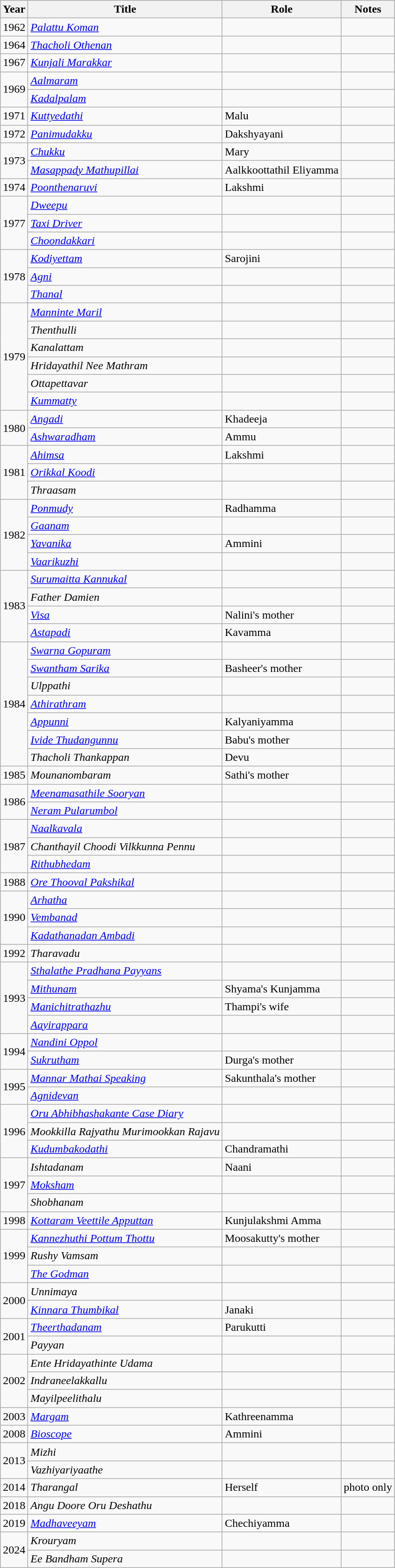<table class="wikitable sortable">
<tr>
<th scope="col">Year</th>
<th scope="col">Title</th>
<th scope="col">Role</th>
<th scope="col" class="unsortable">Notes</th>
</tr>
<tr>
<td>1962</td>
<td><em><a href='#'>Palattu Koman</a></em></td>
<td></td>
<td></td>
</tr>
<tr>
<td>1964</td>
<td><em><a href='#'>Thacholi Othenan</a></em></td>
<td></td>
<td></td>
</tr>
<tr>
<td>1967</td>
<td><em><a href='#'>Kunjali Marakkar</a></em></td>
<td></td>
<td></td>
</tr>
<tr>
<td rowspan=2>1969</td>
<td><em><a href='#'>Aalmaram</a></em></td>
<td></td>
<td></td>
</tr>
<tr>
<td><em><a href='#'>Kadalpalam</a></em></td>
<td></td>
<td></td>
</tr>
<tr>
<td>1971</td>
<td><em><a href='#'>Kuttyedathi</a></em></td>
<td>Malu</td>
<td></td>
</tr>
<tr>
<td>1972</td>
<td><em><a href='#'>Panimudakku</a></em></td>
<td>Dakshyayani</td>
<td></td>
</tr>
<tr>
<td rowspan=2>1973</td>
<td><em><a href='#'>Chukku</a></em></td>
<td>Mary</td>
<td></td>
</tr>
<tr>
<td><em><a href='#'>Masappady Mathupillai</a></em></td>
<td>Aalkkoottathil Eliyamma</td>
<td></td>
</tr>
<tr>
<td>1974</td>
<td><em><a href='#'>Poonthenaruvi</a></em></td>
<td>Lakshmi</td>
<td></td>
</tr>
<tr>
<td rowspan=3>1977</td>
<td><em><a href='#'>Dweepu</a></em></td>
<td></td>
<td></td>
</tr>
<tr>
<td><em><a href='#'>Taxi Driver</a></em></td>
<td></td>
<td></td>
</tr>
<tr>
<td><em><a href='#'>Choondakkari</a></em></td>
<td></td>
<td></td>
</tr>
<tr>
<td rowspan=3>1978</td>
<td><em><a href='#'>Kodiyettam</a></em></td>
<td>Sarojini</td>
<td></td>
</tr>
<tr>
<td><em><a href='#'>Agni</a></em></td>
<td></td>
<td></td>
</tr>
<tr>
<td><em><a href='#'>Thanal</a></em></td>
<td></td>
<td></td>
</tr>
<tr>
<td rowspan=6>1979</td>
<td><em><a href='#'>Manninte Maril</a></em></td>
<td></td>
<td></td>
</tr>
<tr>
<td><em>Thenthulli</em></td>
<td></td>
<td></td>
</tr>
<tr>
<td><em>Kanalattam</em></td>
<td></td>
<td></td>
</tr>
<tr>
<td><em>Hridayathil Nee Mathram</em></td>
<td></td>
<td></td>
</tr>
<tr>
<td><em>Ottapettavar</em></td>
<td></td>
<td></td>
</tr>
<tr>
<td><em><a href='#'>Kummatty</a></em></td>
<td></td>
<td></td>
</tr>
<tr>
<td rowspan=2>1980</td>
<td><em><a href='#'>Angadi</a></em></td>
<td>Khadeeja</td>
<td></td>
</tr>
<tr>
<td><em><a href='#'>Ashwaradham</a></em></td>
<td>Ammu</td>
<td></td>
</tr>
<tr>
<td rowspan=3>1981</td>
<td><em><a href='#'>Ahimsa</a></em></td>
<td>Lakshmi</td>
<td></td>
</tr>
<tr>
<td><em><a href='#'>Orikkal Koodi</a></em></td>
<td></td>
<td></td>
</tr>
<tr>
<td><em>Thraasam</em></td>
<td></td>
<td></td>
</tr>
<tr>
<td rowspan=4>1982</td>
<td><em><a href='#'>Ponmudy</a></em></td>
<td>Radhamma</td>
<td></td>
</tr>
<tr>
<td><em><a href='#'>Gaanam</a></em></td>
<td></td>
<td></td>
</tr>
<tr>
<td><em><a href='#'>Yavanika</a></em></td>
<td>Ammini</td>
<td></td>
</tr>
<tr>
<td><em><a href='#'>Vaarikuzhi</a></em></td>
<td></td>
<td></td>
</tr>
<tr>
<td rowspan=4>1983</td>
<td><em><a href='#'>Surumaitta Kannukal</a></em></td>
<td></td>
<td></td>
</tr>
<tr>
<td><em>Father Damien</em></td>
<td></td>
<td></td>
</tr>
<tr>
<td><em><a href='#'>Visa</a></em></td>
<td>Nalini's mother</td>
<td></td>
</tr>
<tr>
<td><em><a href='#'>Astapadi</a></em></td>
<td>Kavamma</td>
<td></td>
</tr>
<tr>
<td rowspan=7>1984</td>
<td><em><a href='#'>Swarna Gopuram</a></em></td>
<td></td>
<td></td>
</tr>
<tr>
<td><em><a href='#'>Swantham Sarika</a></em></td>
<td>Basheer's mother</td>
<td></td>
</tr>
<tr>
<td><em>Ulppathi</em></td>
<td></td>
<td></td>
</tr>
<tr>
<td><em><a href='#'>Athirathram</a></em></td>
<td></td>
<td></td>
</tr>
<tr>
<td><em><a href='#'>Appunni</a></em></td>
<td>Kalyaniyamma</td>
<td></td>
</tr>
<tr>
<td><em><a href='#'>Ivide Thudangunnu</a></em></td>
<td>Babu's mother</td>
<td></td>
</tr>
<tr>
<td><em>Thacholi Thankappan</em></td>
<td>Devu</td>
<td></td>
</tr>
<tr>
<td>1985</td>
<td><em>Mounanombaram</em></td>
<td>Sathi's mother</td>
<td></td>
</tr>
<tr>
<td rowspan=2>1986</td>
<td><em><a href='#'>Meenamasathile Sooryan</a></em></td>
<td></td>
<td></td>
</tr>
<tr>
<td><em><a href='#'>Neram Pularumbol</a></em></td>
<td></td>
<td></td>
</tr>
<tr>
<td rowspan=3>1987</td>
<td><em><a href='#'>Naalkavala</a></em></td>
<td></td>
<td></td>
</tr>
<tr>
<td><em>Chanthayil Choodi Vilkkunna Pennu</em></td>
<td></td>
<td></td>
</tr>
<tr>
<td><em><a href='#'>Rithubhedam</a></em></td>
<td></td>
<td></td>
</tr>
<tr>
<td>1988</td>
<td><em><a href='#'>Ore Thooval Pakshikal</a></em></td>
<td></td>
<td></td>
</tr>
<tr>
<td rowspan=3>1990</td>
<td><em><a href='#'>Arhatha</a></em></td>
<td></td>
<td></td>
</tr>
<tr>
<td><em><a href='#'>Vembanad</a></em></td>
<td></td>
<td></td>
</tr>
<tr>
<td><em><a href='#'>Kadathanadan Ambadi</a></em></td>
<td></td>
<td></td>
</tr>
<tr>
<td>1992</td>
<td><em>Tharavadu</em></td>
<td></td>
<td></td>
</tr>
<tr>
<td rowspan=4>1993</td>
<td><em><a href='#'>Sthalathe Pradhana Payyans</a></em></td>
<td></td>
<td></td>
</tr>
<tr>
<td><em><a href='#'>Mithunam</a></em></td>
<td>Shyama's Kunjamma</td>
<td></td>
</tr>
<tr>
<td><em><a href='#'>Manichitrathazhu</a></em></td>
<td>Thampi's wife</td>
<td></td>
</tr>
<tr>
<td><em><a href='#'>Aayirappara</a></em></td>
<td></td>
<td></td>
</tr>
<tr>
<td rowspan=2>1994</td>
<td><em><a href='#'>Nandini Oppol</a></em></td>
<td></td>
<td></td>
</tr>
<tr>
<td><em><a href='#'>Sukrutham</a></em></td>
<td>Durga's mother</td>
<td></td>
</tr>
<tr>
<td rowspan=2>1995</td>
<td><em><a href='#'>Mannar Mathai Speaking</a></em></td>
<td>Sakunthala's mother</td>
<td></td>
</tr>
<tr>
<td><em><a href='#'>Agnidevan</a></em></td>
<td></td>
<td></td>
</tr>
<tr>
<td rowspan=3>1996</td>
<td><em><a href='#'>Oru Abhibhashakante Case Diary</a></em></td>
<td></td>
<td></td>
</tr>
<tr>
<td><em>Mookkilla Rajyathu Murimookkan Rajavu</em></td>
<td></td>
<td></td>
</tr>
<tr>
<td><em><a href='#'>Kudumbakodathi</a></em></td>
<td>Chandramathi</td>
<td></td>
</tr>
<tr>
<td rowspan=3>1997</td>
<td><em>Ishtadanam</em></td>
<td>Naani</td>
<td></td>
</tr>
<tr>
<td><em><a href='#'>Moksham</a></em></td>
<td></td>
<td></td>
</tr>
<tr>
<td><em>Shobhanam</em></td>
<td></td>
<td></td>
</tr>
<tr>
<td>1998</td>
<td><em><a href='#'>Kottaram Veettile Apputtan</a></em></td>
<td>Kunjulakshmi Amma</td>
<td></td>
</tr>
<tr>
<td rowspan=3>1999</td>
<td><em><a href='#'>Kannezhuthi Pottum Thottu</a></em></td>
<td>Moosakutty's mother</td>
<td></td>
</tr>
<tr>
<td><em>Rushy Vamsam</em></td>
<td></td>
<td></td>
</tr>
<tr>
<td><em><a href='#'>The Godman</a></em></td>
<td></td>
<td></td>
</tr>
<tr>
<td rowspan=2>2000</td>
<td><em>Unnimaya</em></td>
<td></td>
<td></td>
</tr>
<tr>
<td><em><a href='#'>Kinnara Thumbikal</a></em></td>
<td>Janaki</td>
<td></td>
</tr>
<tr>
<td rowspan=2>2001</td>
<td><em><a href='#'>Theerthadanam</a></em></td>
<td>Parukutti</td>
<td></td>
</tr>
<tr>
<td><em>Payyan</em></td>
<td></td>
<td></td>
</tr>
<tr>
<td rowspan=3>2002</td>
<td><em>Ente Hridayathinte Udama</em></td>
<td></td>
<td></td>
</tr>
<tr>
<td><em>Indraneelakkallu</em></td>
<td></td>
<td></td>
</tr>
<tr>
<td><em>Mayilpeelithalu</em></td>
<td></td>
<td></td>
</tr>
<tr>
<td>2003</td>
<td><em><a href='#'>Margam</a></em></td>
<td>Kathreenamma</td>
<td></td>
</tr>
<tr>
<td>2008</td>
<td><em><a href='#'>Bioscope</a></em></td>
<td>Ammini</td>
<td></td>
</tr>
<tr>
<td rowspan=2>2013</td>
<td><em>Mizhi</em></td>
<td></td>
<td></td>
</tr>
<tr>
<td><em>Vazhiyariyaathe</em></td>
<td></td>
<td></td>
</tr>
<tr>
<td>2014</td>
<td><em>Tharangal</em></td>
<td>Herself</td>
<td>photo only</td>
</tr>
<tr>
<td>2018</td>
<td><em>Angu Doore Oru Deshathu</em></td>
<td></td>
<td></td>
</tr>
<tr>
<td>2019</td>
<td><em><a href='#'>Madhaveeyam</a></em></td>
<td>Chechiyamma</td>
<td></td>
</tr>
<tr>
<td rowspan=2>2024</td>
<td><em>Krouryam</em></td>
<td></td>
<td></td>
</tr>
<tr>
<td><em> Ee Bandham Supera</em></td>
<td></td>
<td></td>
</tr>
</table>
